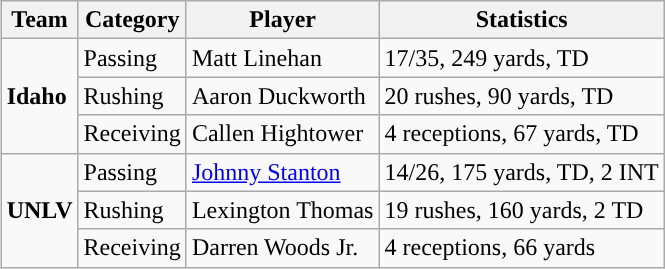<table class="wikitable" style="float: right;">
<tr>
<th>Team</th>
<th>Category</th>
<th>Player</th>
<th>Statistics</th>
</tr>
<tr>
<td rowspan=3><strong>Idaho</strong></td>
<td>Passing</td>
<td>Matt Linehan</td>
<td>17/35, 249 yards, TD</td>
</tr>
<tr>
<td>Rushing</td>
<td>Aaron Duckworth</td>
<td>20 rushes, 90 yards, TD</td>
</tr>
<tr>
<td>Receiving</td>
<td>Callen Hightower</td>
<td>4 receptions, 67 yards, TD</td>
</tr>
<tr>
<td rowspan=3><strong>UNLV</strong></td>
<td>Passing</td>
<td><a href='#'>Johnny Stanton</a></td>
<td>14/26, 175 yards, TD, 2 INT</td>
</tr>
<tr>
<td>Rushing</td>
<td>Lexington Thomas</td>
<td>19 rushes, 160 yards, 2 TD</td>
</tr>
<tr>
<td>Receiving</td>
<td>Darren Woods Jr.</td>
<td>4 receptions, 66 yards</td>
</tr>
</table>
